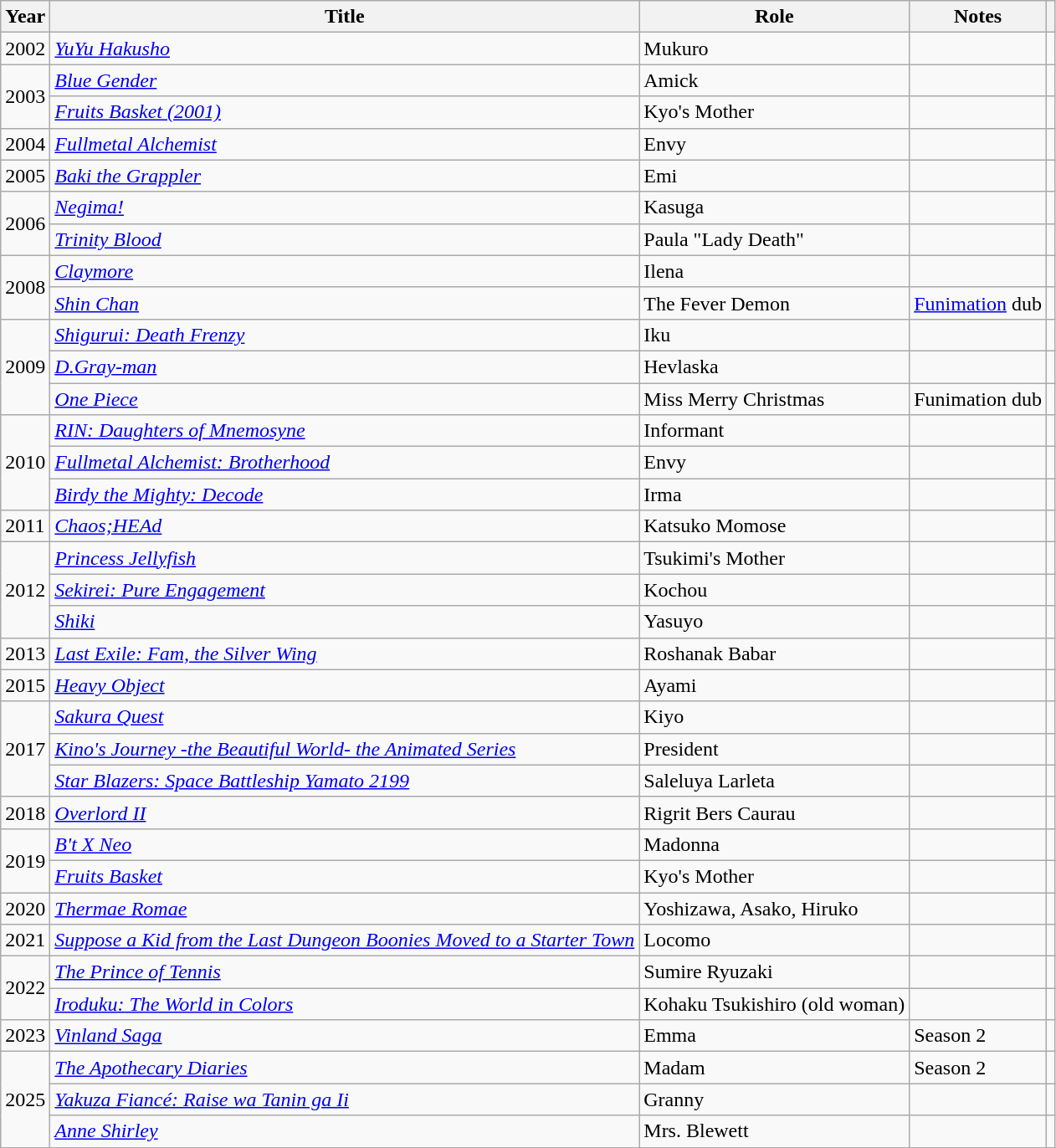<table class="wikitable sortable plainrowheaders">
<tr>
<th>Year</th>
<th>Title</th>
<th>Role</th>
<th class="unsortable">Notes</th>
<th class="unsortable"></th>
</tr>
<tr>
<td>2002</td>
<td><em><a href='#'>YuYu Hakusho</a></em></td>
<td>Mukuro</td>
<td></td>
<td></td>
</tr>
<tr>
<td rowspan="2">2003</td>
<td><em><a href='#'>Blue Gender</a></em></td>
<td>Amick</td>
<td></td>
<td></td>
</tr>
<tr>
<td><em><a href='#'>Fruits Basket (2001)</a></em></td>
<td>Kyo's Mother</td>
<td></td>
<td></td>
</tr>
<tr>
<td>2004</td>
<td><em><a href='#'>Fullmetal Alchemist</a></em></td>
<td>Envy</td>
<td></td>
<td></td>
</tr>
<tr>
<td>2005</td>
<td><em><a href='#'>Baki the Grappler</a></em></td>
<td>Emi</td>
<td></td>
<td></td>
</tr>
<tr>
<td rowspan="2">2006</td>
<td><em><a href='#'>Negima!</a></em></td>
<td>Kasuga</td>
<td></td>
<td></td>
</tr>
<tr>
<td><em><a href='#'>Trinity Blood</a></em></td>
<td>Paula "Lady Death"</td>
<td></td>
<td></td>
</tr>
<tr>
<td rowspan="2">2008</td>
<td><em><a href='#'>Claymore</a></em></td>
<td>Ilena</td>
<td></td>
<td></td>
</tr>
<tr>
<td><em><a href='#'>Shin Chan</a></em></td>
<td>The Fever Demon</td>
<td><a href='#'>Funimation</a> dub</td>
<td></td>
</tr>
<tr>
<td rowspan="3">2009</td>
<td><em><a href='#'>Shigurui: Death Frenzy</a></em></td>
<td>Iku</td>
<td></td>
<td></td>
</tr>
<tr>
<td><em><a href='#'>D.Gray-man</a></em></td>
<td>Hevlaska</td>
<td></td>
<td></td>
</tr>
<tr>
<td><em><a href='#'>One Piece</a></em></td>
<td>Miss Merry Christmas</td>
<td>Funimation dub</td>
<td></td>
</tr>
<tr>
<td rowspan="3">2010</td>
<td><em><a href='#'>RIN: Daughters of Mnemosyne</a></em></td>
<td>Informant</td>
<td></td>
<td></td>
</tr>
<tr>
<td><em><a href='#'>Fullmetal Alchemist: Brotherhood</a></em></td>
<td>Envy</td>
<td></td>
<td></td>
</tr>
<tr>
<td><em><a href='#'>Birdy the Mighty: Decode</a></em></td>
<td>Irma</td>
<td></td>
<td></td>
</tr>
<tr>
<td>2011</td>
<td><em><a href='#'>Chaos;HEAd</a></em></td>
<td>Katsuko Momose</td>
<td></td>
<td></td>
</tr>
<tr>
<td rowspan="3">2012</td>
<td><em><a href='#'>Princess Jellyfish</a></em></td>
<td>Tsukimi's Mother</td>
<td></td>
<td></td>
</tr>
<tr>
<td><em><a href='#'>Sekirei: Pure Engagement</a></em></td>
<td>Kochou</td>
<td></td>
<td></td>
</tr>
<tr>
<td><em><a href='#'>Shiki</a></em></td>
<td>Yasuyo</td>
<td></td>
<td></td>
</tr>
<tr>
<td>2013</td>
<td><em><a href='#'>Last Exile: Fam, the Silver Wing</a></em></td>
<td>Roshanak Babar</td>
<td></td>
<td></td>
</tr>
<tr>
<td>2015</td>
<td><em><a href='#'>Heavy Object</a></em></td>
<td>Ayami</td>
<td></td>
<td></td>
</tr>
<tr>
<td rowspan="3">2017</td>
<td><em><a href='#'>Sakura Quest</a></em></td>
<td>Kiyo</td>
<td></td>
<td></td>
</tr>
<tr>
<td><em><a href='#'>Kino's Journey -the Beautiful World- the Animated Series</a></em></td>
<td>President</td>
<td></td>
<td></td>
</tr>
<tr>
<td><em><a href='#'>Star Blazers: Space Battleship Yamato 2199</a></em></td>
<td>Saleluya Larleta</td>
<td></td>
<td></td>
</tr>
<tr>
<td>2018</td>
<td><em><a href='#'>Overlord II</a></em></td>
<td>Rigrit Bers Caurau</td>
<td></td>
<td></td>
</tr>
<tr>
<td rowspan="2">2019</td>
<td><em><a href='#'>B't X Neo</a></em></td>
<td>Madonna</td>
<td></td>
<td></td>
</tr>
<tr>
<td><em><a href='#'>Fruits Basket</a></em></td>
<td>Kyo's Mother</td>
<td></td>
<td></td>
</tr>
<tr>
<td>2020</td>
<td><em><a href='#'>Thermae Romae</a></em></td>
<td>Yoshizawa, Asako, Hiruko</td>
<td></td>
<td></td>
</tr>
<tr>
<td>2021</td>
<td><em><a href='#'>Suppose a Kid from the Last Dungeon Boonies Moved to a Starter Town</a></em></td>
<td>Locomo</td>
<td></td>
<td></td>
</tr>
<tr>
<td rowspan="2">2022</td>
<td><em><a href='#'>The Prince of Tennis</a></em></td>
<td>Sumire Ryuzaki</td>
<td></td>
<td></td>
</tr>
<tr>
<td><em><a href='#'>Iroduku: The World in Colors</a></em></td>
<td>Kohaku Tsukishiro (old woman)</td>
<td></td>
<td></td>
</tr>
<tr>
<td>2023</td>
<td><em><a href='#'>Vinland Saga</a></em></td>
<td>Emma</td>
<td>Season 2</td>
<td></td>
</tr>
<tr>
<td rowspan="3">2025</td>
<td><em><a href='#'>The Apothecary Diaries</a></em></td>
<td>Madam</td>
<td>Season 2</td>
<td></td>
</tr>
<tr>
<td><em><a href='#'>Yakuza Fiancé: Raise wa Tanin ga Ii</a></em></td>
<td>Granny</td>
<td></td>
<td></td>
</tr>
<tr>
<td><em><a href='#'>Anne Shirley</a></em></td>
<td>Mrs. Blewett</td>
<td></td>
<td></td>
</tr>
</table>
